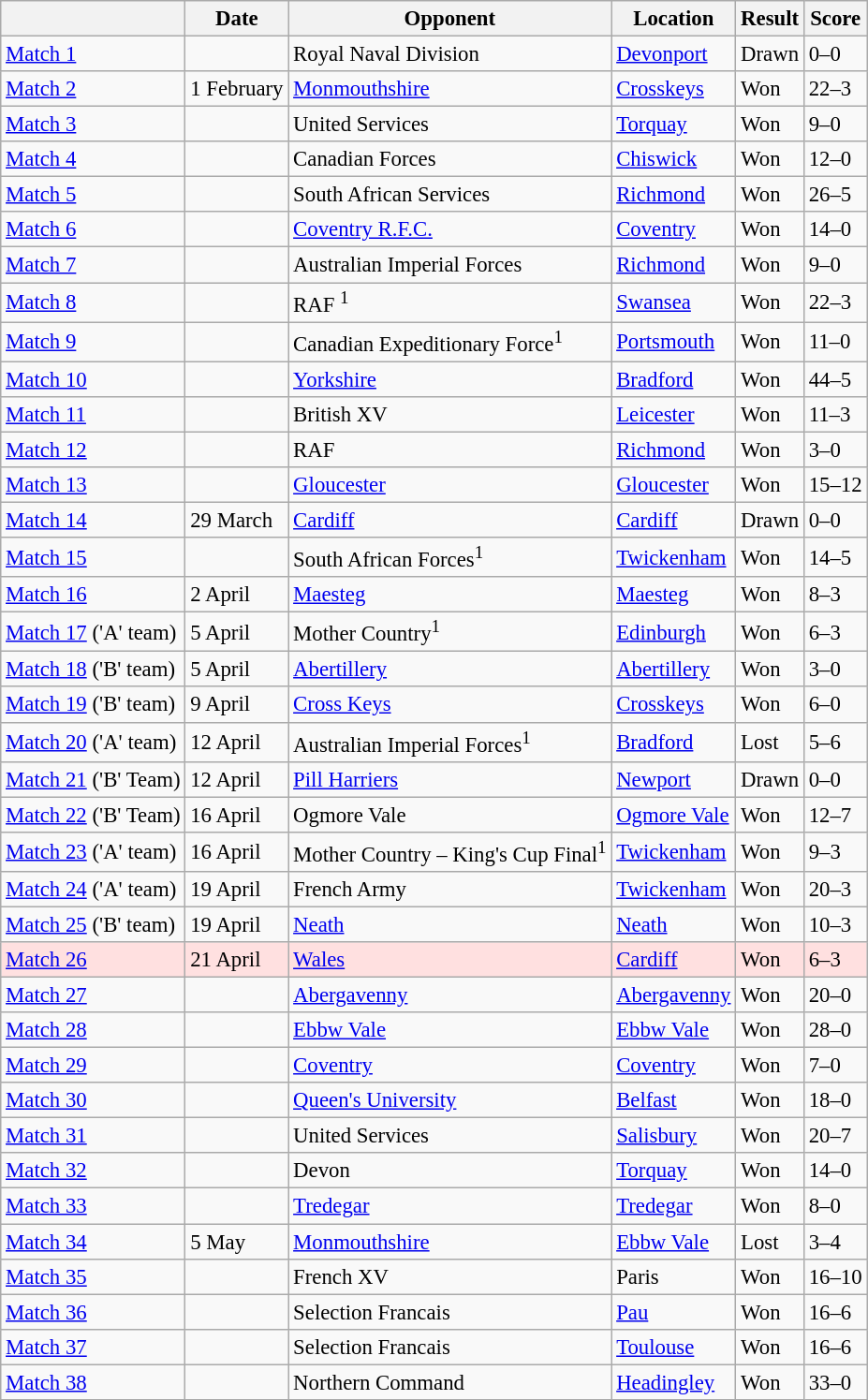<table class="wikitable" style="font-size: 95%;">
<tr>
<th></th>
<th>Date</th>
<th>Opponent</th>
<th>Location</th>
<th>Result</th>
<th>Score</th>
</tr>
<tr>
<td><a href='#'>Match 1</a></td>
<td></td>
<td>Royal Naval Division</td>
<td><a href='#'>Devonport</a></td>
<td>Drawn</td>
<td>0–0</td>
</tr>
<tr>
<td><a href='#'>Match 2</a></td>
<td>1 February</td>
<td><a href='#'>Monmouthshire</a></td>
<td><a href='#'>Crosskeys</a></td>
<td>Won</td>
<td>22–3</td>
</tr>
<tr>
<td><a href='#'>Match 3</a></td>
<td></td>
<td>United Services</td>
<td><a href='#'>Torquay</a></td>
<td>Won</td>
<td>9–0</td>
</tr>
<tr>
<td><a href='#'>Match 4</a></td>
<td></td>
<td>Canadian Forces</td>
<td><a href='#'>Chiswick</a></td>
<td>Won</td>
<td>12–0</td>
</tr>
<tr>
<td><a href='#'>Match 5</a></td>
<td></td>
<td>South African Services</td>
<td><a href='#'>Richmond</a></td>
<td>Won</td>
<td>26–5</td>
</tr>
<tr>
<td><a href='#'>Match 6</a></td>
<td></td>
<td><a href='#'>Coventry R.F.C.</a></td>
<td><a href='#'>Coventry</a></td>
<td>Won</td>
<td>14–0</td>
</tr>
<tr>
<td><a href='#'>Match 7</a></td>
<td></td>
<td>Australian Imperial Forces</td>
<td><a href='#'>Richmond</a></td>
<td>Won</td>
<td>9–0</td>
</tr>
<tr>
<td><a href='#'>Match 8</a></td>
<td></td>
<td>RAF <sup>1</sup></td>
<td><a href='#'>Swansea</a></td>
<td>Won</td>
<td>22–3</td>
</tr>
<tr>
<td><a href='#'>Match 9</a></td>
<td></td>
<td>Canadian Expeditionary Force<sup>1</sup></td>
<td><a href='#'>Portsmouth</a></td>
<td>Won</td>
<td>11–0</td>
</tr>
<tr>
<td><a href='#'>Match 10</a></td>
<td></td>
<td><a href='#'>Yorkshire</a></td>
<td><a href='#'>Bradford</a></td>
<td>Won</td>
<td>44–5</td>
</tr>
<tr>
<td><a href='#'>Match 11</a></td>
<td></td>
<td>British XV</td>
<td><a href='#'>Leicester</a></td>
<td>Won</td>
<td>11–3</td>
</tr>
<tr>
<td><a href='#'>Match 12</a></td>
<td></td>
<td>RAF</td>
<td><a href='#'>Richmond</a></td>
<td>Won</td>
<td>3–0</td>
</tr>
<tr>
<td><a href='#'>Match 13</a></td>
<td></td>
<td><a href='#'>Gloucester</a></td>
<td><a href='#'>Gloucester</a></td>
<td>Won</td>
<td>15–12</td>
</tr>
<tr>
<td><a href='#'>Match 14</a></td>
<td>29 March</td>
<td><a href='#'>Cardiff</a></td>
<td><a href='#'>Cardiff</a></td>
<td>Drawn</td>
<td>0–0</td>
</tr>
<tr>
<td><a href='#'>Match 15</a></td>
<td></td>
<td>South African Forces<sup>1</sup></td>
<td><a href='#'>Twickenham</a></td>
<td>Won</td>
<td>14–5</td>
</tr>
<tr>
<td><a href='#'>Match 16</a></td>
<td>2 April</td>
<td><a href='#'>Maesteg</a></td>
<td><a href='#'>Maesteg</a></td>
<td>Won</td>
<td>8–3</td>
</tr>
<tr>
<td><a href='#'>Match 17</a> ('A' team)</td>
<td>5 April</td>
<td>Mother Country<sup>1</sup></td>
<td><a href='#'>Edinburgh</a></td>
<td>Won</td>
<td>6–3</td>
</tr>
<tr>
<td><a href='#'>Match 18</a> ('B' team)</td>
<td>5 April</td>
<td><a href='#'>Abertillery</a></td>
<td><a href='#'>Abertillery</a></td>
<td>Won</td>
<td>3–0</td>
</tr>
<tr>
<td><a href='#'>Match 19</a> ('B' team)</td>
<td>9 April</td>
<td><a href='#'>Cross Keys</a></td>
<td><a href='#'>Crosskeys</a></td>
<td>Won</td>
<td>6–0</td>
</tr>
<tr>
<td><a href='#'>Match 20</a> ('A' team)</td>
<td>12 April</td>
<td>Australian Imperial Forces<sup>1</sup></td>
<td><a href='#'>Bradford</a></td>
<td>Lost</td>
<td>5–6</td>
</tr>
<tr>
<td><a href='#'>Match 21</a> ('B' Team)</td>
<td>12 April</td>
<td><a href='#'>Pill Harriers</a></td>
<td><a href='#'>Newport</a></td>
<td>Drawn</td>
<td>0–0</td>
</tr>
<tr>
<td><a href='#'>Match 22</a> ('B' Team)</td>
<td>16 April</td>
<td>Ogmore Vale</td>
<td><a href='#'>Ogmore Vale</a></td>
<td>Won</td>
<td>12–7</td>
</tr>
<tr>
<td><a href='#'>Match 23</a> ('A' team)</td>
<td>16 April</td>
<td>Mother Country – King's Cup Final<sup>1</sup></td>
<td><a href='#'>Twickenham</a></td>
<td>Won</td>
<td>9–3</td>
</tr>
<tr>
<td><a href='#'>Match 24</a> ('A' team)</td>
<td>19 April</td>
<td>French Army</td>
<td><a href='#'>Twickenham</a></td>
<td>Won</td>
<td>20–3</td>
</tr>
<tr>
<td><a href='#'>Match 25</a> ('B' team)</td>
<td>19 April</td>
<td><a href='#'>Neath</a></td>
<td><a href='#'>Neath</a></td>
<td>Won</td>
<td>10–3</td>
</tr>
<tr style="background:#ffe0e0">
<td><a href='#'>Match 26</a></td>
<td>21 April</td>
<td><a href='#'>Wales</a></td>
<td><a href='#'>Cardiff</a></td>
<td>Won</td>
<td>6–3</td>
</tr>
<tr>
<td><a href='#'>Match 27</a></td>
<td></td>
<td><a href='#'>Abergavenny</a></td>
<td><a href='#'>Abergavenny</a></td>
<td>Won</td>
<td>20–0</td>
</tr>
<tr>
<td><a href='#'>Match 28</a></td>
<td></td>
<td><a href='#'>Ebbw Vale</a></td>
<td><a href='#'>Ebbw Vale</a></td>
<td>Won</td>
<td>28–0</td>
</tr>
<tr>
<td><a href='#'>Match 29</a></td>
<td></td>
<td><a href='#'>Coventry</a></td>
<td><a href='#'>Coventry</a></td>
<td>Won</td>
<td>7–0</td>
</tr>
<tr>
<td><a href='#'>Match 30</a></td>
<td></td>
<td><a href='#'>Queen's University</a></td>
<td><a href='#'>Belfast</a></td>
<td>Won</td>
<td>18–0</td>
</tr>
<tr>
<td><a href='#'>Match 31</a></td>
<td></td>
<td>United Services</td>
<td><a href='#'>Salisbury</a></td>
<td>Won</td>
<td>20–7</td>
</tr>
<tr>
<td><a href='#'>Match 32</a></td>
<td></td>
<td>Devon</td>
<td><a href='#'>Torquay</a></td>
<td>Won</td>
<td>14–0</td>
</tr>
<tr>
<td><a href='#'>Match 33</a></td>
<td></td>
<td><a href='#'>Tredegar</a></td>
<td><a href='#'>Tredegar</a></td>
<td>Won</td>
<td>8–0</td>
</tr>
<tr>
<td><a href='#'>Match 34</a></td>
<td>5 May</td>
<td><a href='#'>Monmouthshire</a></td>
<td><a href='#'>Ebbw Vale</a></td>
<td>Lost</td>
<td>3–4</td>
</tr>
<tr>
<td><a href='#'>Match 35</a></td>
<td></td>
<td>French XV</td>
<td>Paris</td>
<td>Won</td>
<td>16–10</td>
</tr>
<tr>
<td><a href='#'>Match 36</a></td>
<td></td>
<td>Selection Francais</td>
<td><a href='#'>Pau</a></td>
<td>Won</td>
<td>16–6</td>
</tr>
<tr>
<td><a href='#'>Match 37</a></td>
<td></td>
<td>Selection Francais</td>
<td><a href='#'>Toulouse</a></td>
<td>Won</td>
<td>16–6</td>
</tr>
<tr>
<td><a href='#'>Match 38</a></td>
<td></td>
<td>Northern Command</td>
<td><a href='#'>Headingley</a></td>
<td>Won</td>
<td>33–0</td>
</tr>
</table>
